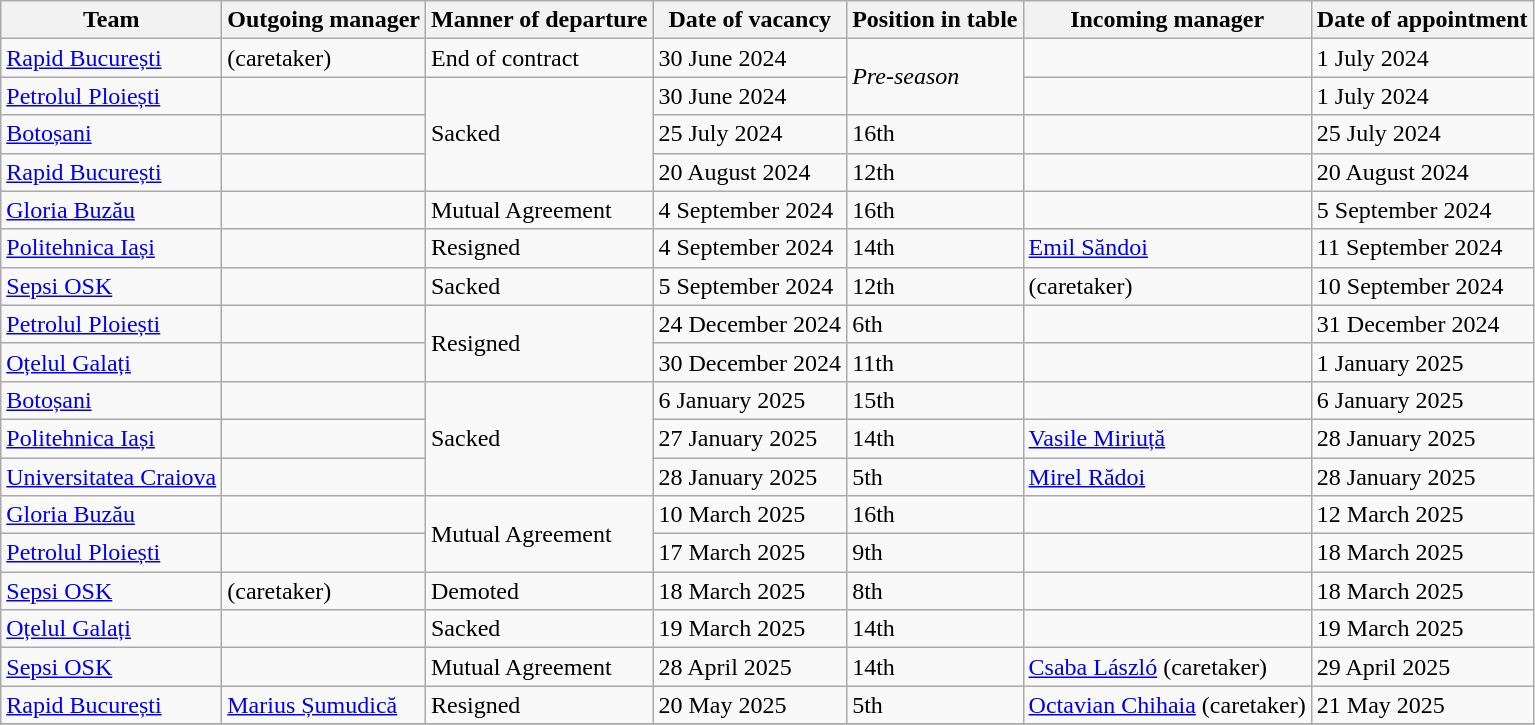<table class="wikitable sortable">
<tr>
<th>Team</th>
<th>Outgoing manager</th>
<th>Manner of departure</th>
<th>Date of vacancy</th>
<th>Position in table</th>
<th>Incoming manager</th>
<th>Date of appointment</th>
</tr>
<tr>
<td><a href='#'>Rapid București</a></td>
<td>  (caretaker)</td>
<td rowspan="1">End of contract</td>
<td>30 June 2024</td>
<td rowspan="2"><em>Pre-season</em></td>
<td> </td>
<td>1 July 2024</td>
</tr>
<tr>
<td><a href='#'>Petrolul Ploiești</a></td>
<td> </td>
<td rowspan="3">Sacked</td>
<td>30 June 2024</td>
<td> </td>
<td>1 July 2024</td>
</tr>
<tr>
<td><a href='#'>Botoșani</a></td>
<td> </td>
<td>25 July 2024</td>
<td>16th</td>
<td> </td>
<td>25 July 2024</td>
</tr>
<tr>
<td><a href='#'>Rapid București</a></td>
<td> </td>
<td>20 August 2024</td>
<td>12th</td>
<td> </td>
<td>20 August 2024</td>
</tr>
<tr>
<td><a href='#'>Gloria Buzău</a></td>
<td> </td>
<td rowspan="1">Mutual Agreement</td>
<td>4 September 2024</td>
<td>16th</td>
<td> </td>
<td>5 September 2024</td>
</tr>
<tr>
<td><a href='#'>Politehnica Iași</a></td>
<td> </td>
<td rowspan="1">Resigned</td>
<td>4 September 2024</td>
<td>14th</td>
<td> <a href='#'>Emil Săndoi</a></td>
<td>11 September 2024</td>
</tr>
<tr>
<td><a href='#'>Sepsi OSK</a></td>
<td> </td>
<td rowspan="1">Sacked</td>
<td>5 September 2024</td>
<td>12th</td>
<td>  (caretaker)</td>
<td>10 September 2024</td>
</tr>
<tr>
<td><a href='#'>Petrolul Ploiești</a></td>
<td> </td>
<td rowspan="2">Resigned</td>
<td>24 December 2024</td>
<td>6th</td>
<td> </td>
<td>31 December 2024</td>
</tr>
<tr>
<td><a href='#'>Oțelul Galați</a></td>
<td> </td>
<td>30 December 2024</td>
<td>11th</td>
<td> </td>
<td>1 January 2025</td>
</tr>
<tr>
<td><a href='#'>Botoșani</a></td>
<td> </td>
<td rowspan="3">Sacked</td>
<td>6 January 2025</td>
<td>15th</td>
<td> </td>
<td>6 January 2025</td>
</tr>
<tr>
<td><a href='#'>Politehnica Iași</a></td>
<td> </td>
<td>27 January 2025</td>
<td>14th</td>
<td> <a href='#'>Vasile Miriuță</a></td>
<td>28 January 2025</td>
</tr>
<tr>
<td><a href='#'>Universitatea Craiova</a></td>
<td> </td>
<td>28 January 2025</td>
<td>5th</td>
<td> <a href='#'>Mirel Rădoi</a></td>
<td>28 January 2025</td>
</tr>
<tr>
<td><a href='#'>Gloria Buzău</a></td>
<td> </td>
<td rowspan="2">Mutual Agreement</td>
<td>10 March 2025</td>
<td>16th</td>
<td> </td>
<td>12 March 2025</td>
</tr>
<tr>
<td><a href='#'>Petrolul Ploiești</a></td>
<td> </td>
<td>17 March 2025</td>
<td>9th</td>
<td> </td>
<td>18 March 2025</td>
</tr>
<tr>
<td><a href='#'>Sepsi OSK</a></td>
<td>  (caretaker)</td>
<td rowspan="1">Demoted</td>
<td>18 March 2025</td>
<td>8th</td>
<td> </td>
<td>18 March 2025</td>
</tr>
<tr>
<td><a href='#'>Oțelul Galați</a></td>
<td> </td>
<td rowspan="1">Sacked</td>
<td>19 March 2025</td>
<td>14th</td>
<td> </td>
<td>19 March 2025</td>
</tr>
<tr>
<td><a href='#'>Sepsi OSK</a></td>
<td> </td>
<td rowspan="1">Mutual Agreement</td>
<td>28 April 2025</td>
<td>14th</td>
<td> <a href='#'>Csaba László</a> (caretaker)</td>
<td>29 April 2025</td>
</tr>
<tr>
<td><a href='#'>Rapid București</a></td>
<td> <a href='#'>Marius Șumudică</a></td>
<td rowspan="1">Resigned</td>
<td>20 May 2025</td>
<td>5th</td>
<td> <a href='#'>Octavian Chihaia</a> (caretaker)</td>
<td>21 May 2025</td>
</tr>
<tr>
</tr>
</table>
